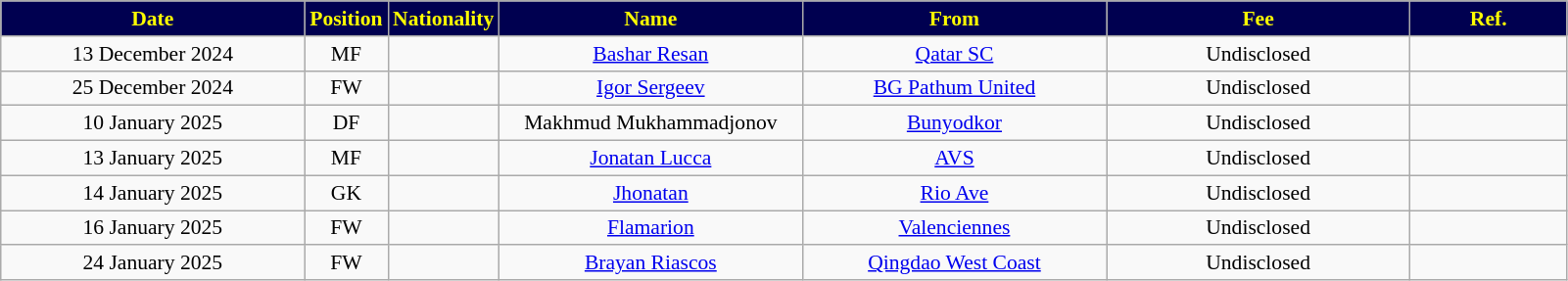<table class="wikitable" style="text-align:center; font-size:90%; ">
<tr>
<th style="background:#000050; color:yellow; width:200px;">Date</th>
<th style="background:#000050; color:yellow; width:50px;">Position</th>
<th style="background:#000050; color:yellow; width:50px;">Nationality</th>
<th style="background:#000050; color:yellow; width:200px;">Name</th>
<th style="background:#000050; color:yellow; width:200px;">From</th>
<th style="background:#000050; color:yellow; width:200px;">Fee</th>
<th style="background:#000050; color:yellow; width:100px;">Ref.</th>
</tr>
<tr>
<td>13 December 2024</td>
<td>MF</td>
<td></td>
<td><a href='#'>Bashar Resan</a></td>
<td><a href='#'>Qatar SC</a></td>
<td>Undisclosed</td>
<td></td>
</tr>
<tr>
<td>25 December 2024</td>
<td>FW</td>
<td></td>
<td><a href='#'>Igor Sergeev</a></td>
<td><a href='#'>BG Pathum United</a></td>
<td>Undisclosed</td>
<td></td>
</tr>
<tr>
<td>10 January 2025</td>
<td>DF</td>
<td></td>
<td>Makhmud Mukhammadjonov</td>
<td><a href='#'>Bunyodkor</a></td>
<td>Undisclosed</td>
<td></td>
</tr>
<tr>
<td>13 January 2025</td>
<td>MF</td>
<td></td>
<td><a href='#'>Jonatan Lucca</a></td>
<td><a href='#'>AVS</a></td>
<td>Undisclosed</td>
<td></td>
</tr>
<tr>
<td>14 January 2025</td>
<td>GK</td>
<td></td>
<td><a href='#'>Jhonatan</a></td>
<td><a href='#'>Rio Ave</a></td>
<td>Undisclosed</td>
<td></td>
</tr>
<tr>
<td>16 January 2025</td>
<td>FW</td>
<td></td>
<td><a href='#'>Flamarion</a></td>
<td><a href='#'>Valenciennes</a></td>
<td>Undisclosed</td>
<td></td>
</tr>
<tr>
<td>24 January 2025</td>
<td>FW</td>
<td></td>
<td><a href='#'>Brayan Riascos</a></td>
<td><a href='#'>Qingdao West Coast</a></td>
<td>Undisclosed</td>
<td></td>
</tr>
</table>
